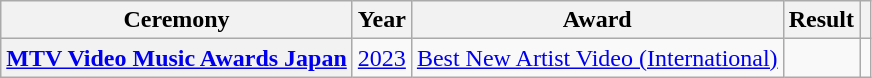<table class="wikitable plainrowheaders">
<tr>
<th scope="col">Ceremony</th>
<th scope="col">Year</th>
<th scope="col">Award</th>
<th scope="col">Result</th>
<th scope="col" class="unsortable"></th>
</tr>
<tr>
<th scope="row"><a href='#'>MTV Video Music Awards Japan</a></th>
<td style="text-align:center;"><a href='#'>2023</a></td>
<td><a href='#'>Best New Artist Video (International)</a></td>
<td></td>
<td style="text-align:center;"></td>
</tr>
</table>
